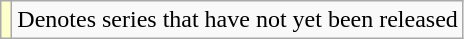<table class="wikitable">
<tr>
<td style="background:#ffc;"></td>
<td>Denotes series that have not yet been released</td>
</tr>
</table>
